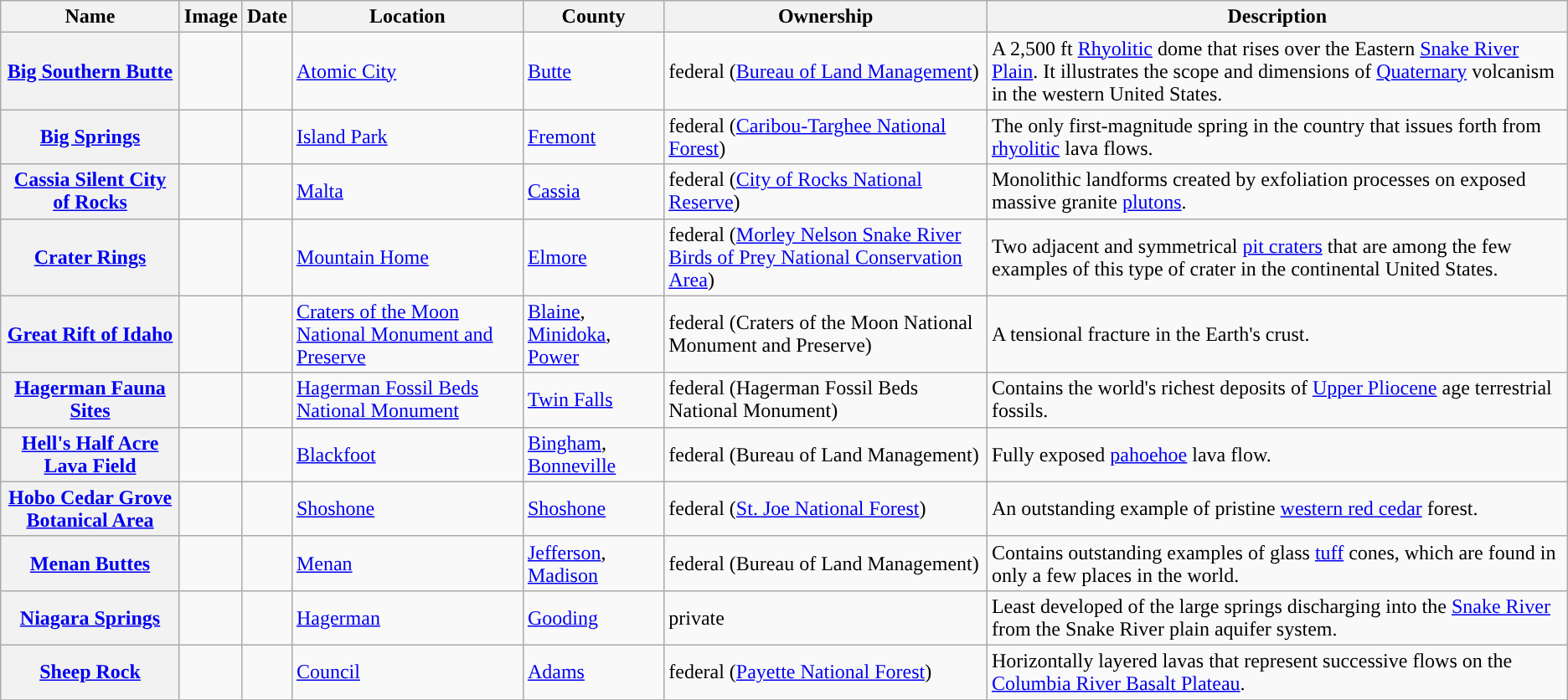<table class="wikitable sortable" align="center">
<tr>
<th style="background-color:">Name</th>
<th style="background-color:">Image</th>
<th style="background-color:">Date</th>
<th style="background-color:">Location</th>
<th style="background-color:">County</th>
<th style="background-color:">Ownership</th>
<th style="background-color:">Description</th>
</tr>
<tr>
<th><a href='#'>Big Southern Butte</a></th>
<td></td>
<td></td>
<td><a href='#'>Atomic City</a><small></small></td>
<td><a href='#'>Butte</a></td>
<td>federal (<a href='#'>Bureau of Land Management</a>)</td>
<td>A 2,500 ft <a href='#'>Rhyolitic</a> dome that rises over the Eastern <a href='#'>Snake River Plain</a>.  It illustrates the scope and dimensions of <a href='#'>Quaternary</a> volcanism in the western United States.</td>
</tr>
<tr>
<th><a href='#'>Big Springs</a></th>
<td></td>
<td></td>
<td><a href='#'>Island Park</a><small></small></td>
<td><a href='#'>Fremont</a></td>
<td>federal (<a href='#'>Caribou-Targhee National Forest</a>)</td>
<td>The only first-magnitude spring in the country that issues forth from <a href='#'>rhyolitic</a> lava flows.</td>
</tr>
<tr>
<th><a href='#'>Cassia Silent City of Rocks</a></th>
<td></td>
<td></td>
<td><a href='#'>Malta</a><small></small></td>
<td><a href='#'>Cassia</a></td>
<td>federal (<a href='#'>City of Rocks National Reserve</a>)</td>
<td>Monolithic landforms created by exfoliation processes on exposed massive granite <a href='#'>plutons</a>.</td>
</tr>
<tr>
<th><a href='#'>Crater Rings</a></th>
<td></td>
<td></td>
<td><a href='#'>Mountain Home</a><small></small></td>
<td><a href='#'>Elmore</a></td>
<td>federal (<a href='#'>Morley Nelson Snake River Birds of Prey National Conservation Area</a>)</td>
<td>Two adjacent and symmetrical <a href='#'>pit craters</a> that are among the few examples of this type of crater in the continental United States.</td>
</tr>
<tr>
<th><a href='#'>Great Rift of Idaho</a></th>
<td></td>
<td></td>
<td><a href='#'>Craters of the Moon National Monument and Preserve</a><small></small></td>
<td><a href='#'>Blaine</a>, <a href='#'>Minidoka</a>, <a href='#'>Power</a></td>
<td>federal (Craters of the Moon National Monument and Preserve)</td>
<td>A tensional fracture in the Earth's crust.</td>
</tr>
<tr>
<th><a href='#'>Hagerman Fauna Sites</a></th>
<td></td>
<td></td>
<td><a href='#'>Hagerman Fossil Beds National Monument</a><small></small></td>
<td><a href='#'>Twin Falls</a></td>
<td>federal (Hagerman Fossil Beds National Monument)</td>
<td>Contains the world's richest deposits of <a href='#'>Upper Pliocene</a> age terrestrial fossils.</td>
</tr>
<tr>
<th><a href='#'>Hell's Half Acre Lava Field</a></th>
<td></td>
<td></td>
<td><a href='#'>Blackfoot</a><small></small></td>
<td><a href='#'>Bingham</a>,  <a href='#'>Bonneville</a></td>
<td>federal (Bureau of Land Management)</td>
<td>Fully exposed <a href='#'>pahoehoe</a> lava flow.</td>
</tr>
<tr>
<th><a href='#'>Hobo Cedar Grove Botanical Area</a></th>
<td></td>
<td></td>
<td><a href='#'>Shoshone</a><small></small></td>
<td><a href='#'>Shoshone</a></td>
<td>federal (<a href='#'>St. Joe National Forest</a>)</td>
<td>An outstanding example of pristine <a href='#'>western red cedar</a> forest.</td>
</tr>
<tr>
<th><a href='#'>Menan Buttes</a></th>
<td></td>
<td></td>
<td><a href='#'>Menan</a><small></small></td>
<td><a href='#'>Jefferson</a>, <a href='#'>Madison</a></td>
<td>federal (Bureau of Land Management)</td>
<td>Contains outstanding examples of glass <a href='#'>tuff</a> cones, which are found in only a few places in the world.</td>
</tr>
<tr>
<th><a href='#'>Niagara Springs</a></th>
<td></td>
<td></td>
<td><a href='#'>Hagerman</a><small></small></td>
<td><a href='#'>Gooding</a></td>
<td>private</td>
<td>Least developed of the large springs discharging into the <a href='#'>Snake River</a> from the Snake River plain aquifer system.</td>
</tr>
<tr>
<th><a href='#'>Sheep Rock</a></th>
<td></td>
<td></td>
<td><a href='#'>Council</a><small></small></td>
<td><a href='#'>Adams</a></td>
<td>federal (<a href='#'>Payette National Forest</a>)</td>
<td>Horizontally layered lavas that represent successive flows on the <a href='#'>Columbia River Basalt Plateau</a>.</td>
</tr>
<tr>
</tr>
</table>
